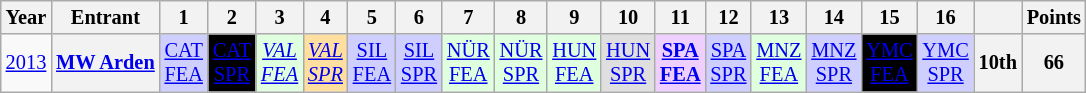<table class="wikitable" style="text-align:center; font-size:85%">
<tr>
<th>Year</th>
<th>Entrant</th>
<th>1</th>
<th>2</th>
<th>3</th>
<th>4</th>
<th>5</th>
<th>6</th>
<th>7</th>
<th>8</th>
<th>9</th>
<th>10</th>
<th>11</th>
<th>12</th>
<th>13</th>
<th>14</th>
<th>15</th>
<th>16</th>
<th></th>
<th>Points</th>
</tr>
<tr>
<td id=2013G><a href='#'>2013</a></td>
<th nowrap><a href='#'>MW Arden</a></th>
<td style="background:#CFCFFF;"><a href='#'>CAT<br>FEA</a><br></td>
<td style="background:#000; color:white;"><a href='#'><span>CAT<br>SPR</span></a><br></td>
<td style="background:#DFFFDF;"><em><a href='#'>VAL<br>FEA</a></em><br></td>
<td style="background:#FFDF9F;"><em><a href='#'>VAL<br>SPR</a></em><br></td>
<td style="background:#CFCFFF;"><a href='#'>SIL<br>FEA</a><br></td>
<td style="background:#CFCFFF;"><a href='#'>SIL<br>SPR</a><br></td>
<td style="background:#DFFFDF;"><a href='#'>NÜR<br>FEA</a><br></td>
<td style="background:#DFFFDF;"><a href='#'>NÜR<br>SPR</a><br></td>
<td style="background:#DFFFDF;"><a href='#'>HUN<br>FEA</a><br></td>
<td style="background:#DFDFDF;"><a href='#'>HUN<br>SPR</a><br></td>
<td style="background:#EFCFFF;"><strong><a href='#'>SPA<br>FEA</a></strong><br></td>
<td style="background:#CFCFFF;"><a href='#'>SPA<br>SPR</a><br></td>
<td style="background:#DFFFDF;"><a href='#'>MNZ<br>FEA</a><br></td>
<td style="background:#CFCFFF;"><a href='#'>MNZ<br>SPR</a><br></td>
<td style="background:#000; color:white;"><a href='#'><span>YMC<br>FEA</span></a><br></td>
<td style="background:#CFCFFF;"><a href='#'>YMC<br>SPR</a><br></td>
<th>10th</th>
<th>66</th>
</tr>
</table>
